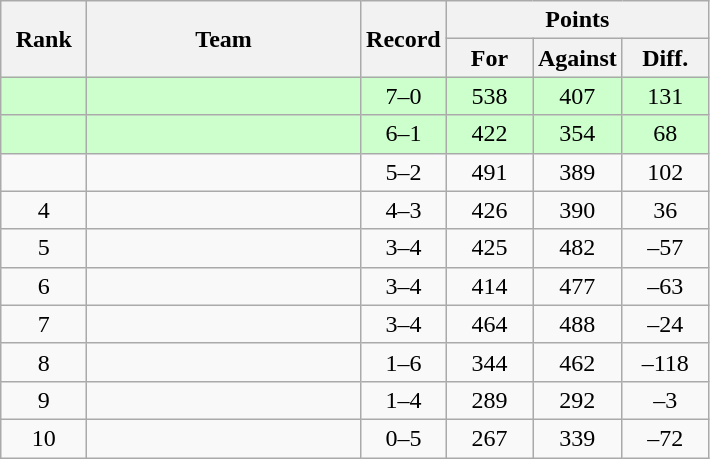<table class="wikitable" style="text-align: center">
<tr>
<th width=50 rowspan=2>Rank</th>
<th width=175 rowspan=2>Team</th>
<th width=50 rowspan=2>Record</th>
<th width=99 colspan=3>Points</th>
</tr>
<tr>
<th width=50>For</th>
<th width=50>Against</th>
<th width=50>Diff.</th>
</tr>
<tr bgcolor=ccffcc>
<td></td>
<td align=left></td>
<td>7–0</td>
<td>538</td>
<td>407</td>
<td>131</td>
</tr>
<tr bgcolor=ccffcc>
<td></td>
<td align=left></td>
<td>6–1</td>
<td>422</td>
<td>354</td>
<td>68</td>
</tr>
<tr bgcolor=>
<td></td>
<td align=left></td>
<td>5–2</td>
<td>491</td>
<td>389</td>
<td>102</td>
</tr>
<tr bgcolor=>
<td>4</td>
<td align=left></td>
<td>4–3</td>
<td>426</td>
<td>390</td>
<td>36</td>
</tr>
<tr bgcolor=>
<td>5</td>
<td align=left></td>
<td>3–4</td>
<td>425</td>
<td>482</td>
<td>–57</td>
</tr>
<tr>
<td>6</td>
<td align=left></td>
<td>3–4</td>
<td>414</td>
<td>477</td>
<td>–63</td>
</tr>
<tr>
<td>7</td>
<td align=left></td>
<td>3–4</td>
<td>464</td>
<td>488</td>
<td>–24</td>
</tr>
<tr>
<td>8</td>
<td align=left></td>
<td>1–6</td>
<td>344</td>
<td>462</td>
<td>–118</td>
</tr>
<tr>
<td>9</td>
<td align=left></td>
<td>1–4</td>
<td>289</td>
<td>292</td>
<td>–3</td>
</tr>
<tr>
<td>10</td>
<td align=left></td>
<td>0–5</td>
<td>267</td>
<td>339</td>
<td>–72</td>
</tr>
</table>
